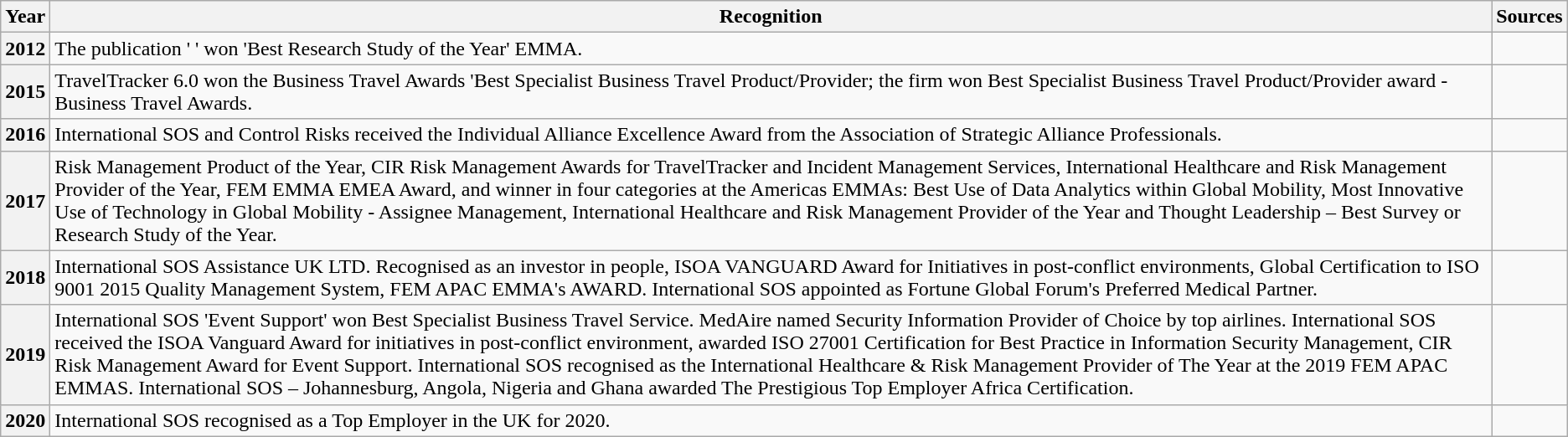<table class="wikitable mw-collapsible">
<tr>
<th>Year</th>
<th scope="col">Recognition</th>
<th scope="col">Sources</th>
</tr>
<tr>
<th scope="row">2012</th>
<td>The publication ' ' won 'Best Research Study of the Year' EMMA.</td>
<td></td>
</tr>
<tr>
<th scope="row">2015</th>
<td>TravelTracker 6.0 won the Business Travel Awards 'Best Specialist Business Travel Product/Provider; the firm won Best Specialist Business Travel Product/Provider award - Business Travel Awards.</td>
<td></td>
</tr>
<tr>
<th scope="row">2016</th>
<td>International SOS and Control Risks received the Individual Alliance Excellence Award from the Association of Strategic Alliance Professionals.</td>
<td></td>
</tr>
<tr>
<th scope="row">2017</th>
<td>Risk Management Product of the Year, CIR Risk Management Awards for TravelTracker and Incident Management Services, International Healthcare and Risk Management Provider of the Year, FEM EMMA EMEA Award, and winner in four categories at the Americas EMMAs: Best Use of Data Analytics within Global Mobility, Most Innovative Use of Technology in Global Mobility - Assignee Management, International Healthcare and Risk Management Provider of the Year and Thought Leadership – Best Survey or Research Study of the Year.</td>
<td></td>
</tr>
<tr>
<th scope="row">2018</th>
<td>International SOS Assistance UK LTD. Recognised as an investor in people, ISOA VANGUARD Award for Initiatives in post-conflict environments, Global Certification to ISO 9001 2015 Quality Management System, FEM APAC EMMA's AWARD. International SOS appointed as Fortune Global Forum's Preferred Medical Partner.</td>
<td></td>
</tr>
<tr>
<th scope="row">2019</th>
<td>International SOS 'Event Support' won Best Specialist Business Travel Service. MedAire named Security Information Provider of Choice by top airlines. International SOS received the ISOA Vanguard Award for initiatives in post-conflict environment, awarded ISO 27001 Certification for Best Practice in Information Security Management, CIR Risk Management Award for Event Support. International SOS recognised as the International Healthcare & Risk Management Provider of The Year at the 2019 FEM APAC EMMAS. International SOS – Johannesburg, Angola, Nigeria and Ghana awarded The Prestigious Top Employer Africa Certification.</td>
<td></td>
</tr>
<tr>
<th scope="row">2020</th>
<td>International SOS recognised as a Top Employer in the UK for 2020.</td>
<td></td>
</tr>
</table>
